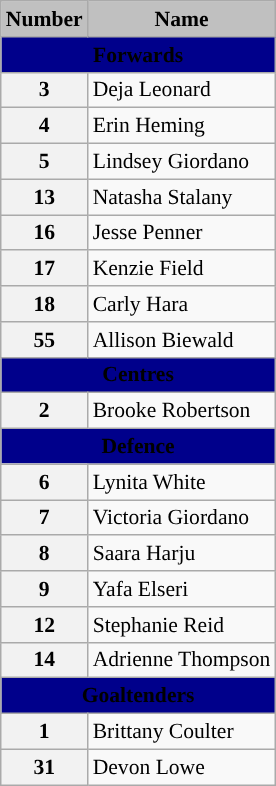<table class="wikitable" style="text-align:left; font-size:90%;">
<tr>
<th width=10 style="background:silver;">Number</th>
<th style="background:silver;">Name</th>
</tr>
<tr>
<th style=background:DarkBlue colspan=4><span>Forwards</span></th>
</tr>
<tr>
<th>3</th>
<td>Deja Leonard</td>
</tr>
<tr>
<th>4</th>
<td>Erin Heming</td>
</tr>
<tr>
<th>5</th>
<td>Lindsey Giordano</td>
</tr>
<tr>
<th>13</th>
<td>Natasha Stalany</td>
</tr>
<tr>
<th>16</th>
<td>Jesse Penner</td>
</tr>
<tr>
<th>17</th>
<td>Kenzie Field</td>
</tr>
<tr>
<th>18</th>
<td>Carly Hara</td>
</tr>
<tr>
<th>55</th>
<td>Allison Biewald</td>
</tr>
<tr>
<th style=background:DarkBlue colspan=4><span>Centres</span></th>
</tr>
<tr>
<th>2</th>
<td>Brooke Robertson</td>
</tr>
<tr>
<th style=background:DarkBlue colspan=4><span>Defence</span></th>
</tr>
<tr>
<th>6</th>
<td>Lynita White</td>
</tr>
<tr>
<th>7</th>
<td>Victoria Giordano</td>
</tr>
<tr>
<th>8</th>
<td>Saara Harju</td>
</tr>
<tr>
<th>9</th>
<td>Yafa Elseri</td>
</tr>
<tr>
<th>12</th>
<td>Stephanie Reid</td>
</tr>
<tr>
<th>14</th>
<td>Adrienne Thompson</td>
</tr>
<tr>
<th style=background:DarkBlue colspan=4><span>Goaltenders</span></th>
</tr>
<tr>
<th>1</th>
<td>Brittany Coulter</td>
</tr>
<tr>
<th>31</th>
<td>Devon Lowe</td>
</tr>
</table>
